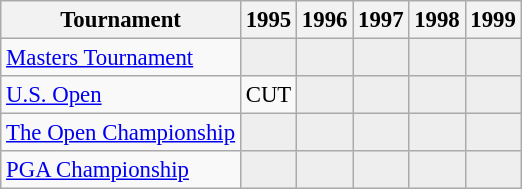<table class="wikitable" style="font-size:95%;text-align:center;">
<tr>
<th>Tournament</th>
<th>1995</th>
<th>1996</th>
<th>1997</th>
<th>1998</th>
<th>1999</th>
</tr>
<tr>
<td align=left><a href='#'>Masters Tournament</a></td>
<td style="background:#eeeeee;"></td>
<td style="background:#eeeeee;"></td>
<td style="background:#eeeeee;"></td>
<td style="background:#eeeeee;"></td>
<td style="background:#eeeeee;"></td>
</tr>
<tr>
<td align=left><a href='#'>U.S. Open</a></td>
<td>CUT</td>
<td style="background:#eeeeee;"></td>
<td style="background:#eeeeee;"></td>
<td style="background:#eeeeee;"></td>
<td style="background:#eeeeee;"></td>
</tr>
<tr>
<td align=left><a href='#'>The Open Championship</a></td>
<td style="background:#eeeeee;"></td>
<td style="background:#eeeeee;"></td>
<td style="background:#eeeeee;"></td>
<td style="background:#eeeeee;"></td>
<td style="background:#eeeeee;"></td>
</tr>
<tr>
<td align=left><a href='#'>PGA Championship</a></td>
<td style="background:#eeeeee;"></td>
<td style="background:#eeeeee;"></td>
<td style="background:#eeeeee;"></td>
<td style="background:#eeeeee;"></td>
<td style="background:#eeeeee;"></td>
</tr>
</table>
